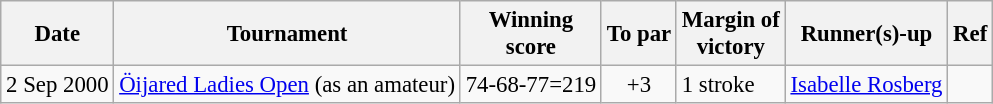<table class="wikitable" style="font-size:95%;">
<tr>
<th>Date</th>
<th>Tournament</th>
<th>Winning<br>score</th>
<th>To par</th>
<th>Margin of<br>victory</th>
<th>Runner(s)-up</th>
<th>Ref</th>
</tr>
<tr>
<td align=right>2 Sep 2000</td>
<td><a href='#'>Öijared Ladies Open</a> (as an amateur)</td>
<td align=right>74-68-77=219</td>
<td align=center>+3</td>
<td>1 stroke</td>
<td> <a href='#'>Isabelle Rosberg</a></td>
<td></td>
</tr>
</table>
